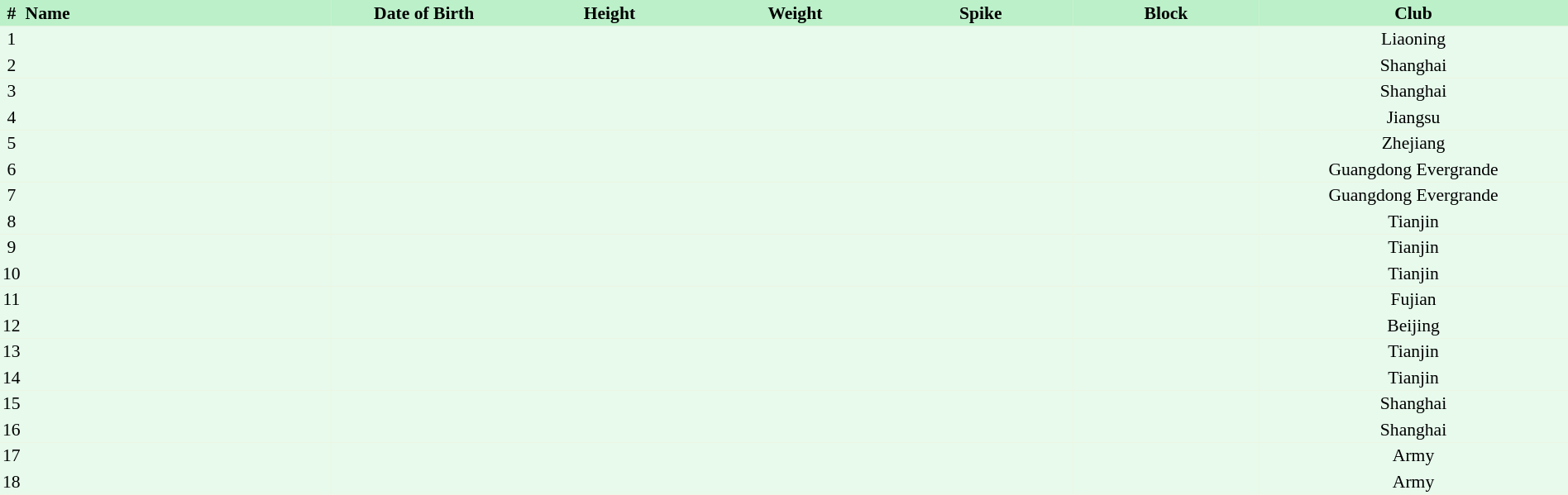<table border=0 cellpadding=2 cellspacing=0  |- bgcolor=#FFECCE style="text-align:center; font-size:90%; width:100%">
<tr bgcolor=#BBF0C9>
<th>#</th>
<th align=left width=20%>Name</th>
<th width=12%>Date of Birth</th>
<th width=12%>Height</th>
<th width=12%>Weight</th>
<th width=12%>Spike</th>
<th width=12%>Block</th>
<th width=20%>Club</th>
</tr>
<tr bgcolor=#E7FAEC>
<td>1</td>
<td align=left></td>
<td align=right></td>
<td></td>
<td></td>
<td></td>
<td></td>
<td>Liaoning</td>
</tr>
<tr bgcolor=#E7FAEC>
<td>2</td>
<td align=left></td>
<td align=right></td>
<td></td>
<td></td>
<td></td>
<td></td>
<td>Shanghai</td>
</tr>
<tr bgcolor=#E7FAEC>
<td>3</td>
<td align=left></td>
<td align=right></td>
<td></td>
<td></td>
<td></td>
<td></td>
<td>Shanghai</td>
</tr>
<tr bgcolor=#E7FAEC>
<td>4</td>
<td align=left></td>
<td align=right></td>
<td></td>
<td></td>
<td></td>
<td></td>
<td>Jiangsu</td>
</tr>
<tr bgcolor=#E7FAEC>
<td>5</td>
<td align=left></td>
<td align=right></td>
<td></td>
<td></td>
<td></td>
<td></td>
<td>Zhejiang</td>
</tr>
<tr bgcolor=#E7FAEC>
<td>6</td>
<td align=left></td>
<td align=right></td>
<td></td>
<td></td>
<td></td>
<td></td>
<td>Guangdong Evergrande</td>
</tr>
<tr bgcolor=#E7FAEC>
<td>7</td>
<td align=left></td>
<td align=right></td>
<td></td>
<td></td>
<td></td>
<td></td>
<td>Guangdong Evergrande</td>
</tr>
<tr bgcolor=#E7FAEC>
<td>8</td>
<td align=left></td>
<td align=right></td>
<td></td>
<td></td>
<td></td>
<td></td>
<td>Tianjin</td>
</tr>
<tr bgcolor=#E7FAEC>
<td>9</td>
<td align=left></td>
<td align=right></td>
<td></td>
<td></td>
<td></td>
<td></td>
<td>Tianjin</td>
</tr>
<tr bgcolor=#E7FAEC>
<td>10</td>
<td align=left></td>
<td align=right></td>
<td></td>
<td></td>
<td></td>
<td></td>
<td>Tianjin</td>
</tr>
<tr bgcolor=#E7FAEC>
<td>11</td>
<td align=left></td>
<td align=right></td>
<td></td>
<td></td>
<td></td>
<td></td>
<td>Fujian</td>
</tr>
<tr bgcolor=#E7FAEC>
<td>12</td>
<td align=left></td>
<td align=right></td>
<td></td>
<td></td>
<td></td>
<td></td>
<td>Beijing</td>
</tr>
<tr bgcolor=#E7FAEC>
<td>13</td>
<td align=left></td>
<td align=right></td>
<td></td>
<td></td>
<td></td>
<td></td>
<td>Tianjin</td>
</tr>
<tr bgcolor=#E7FAEC>
<td>14</td>
<td align=left></td>
<td align=right></td>
<td></td>
<td></td>
<td></td>
<td></td>
<td>Tianjin</td>
</tr>
<tr bgcolor=#E7FAEC>
<td>15</td>
<td align=left></td>
<td align=right></td>
<td></td>
<td></td>
<td></td>
<td></td>
<td>Shanghai</td>
</tr>
<tr bgcolor=#E7FAEC>
<td>16</td>
<td align=left></td>
<td align=right></td>
<td></td>
<td></td>
<td></td>
<td></td>
<td>Shanghai</td>
</tr>
<tr bgcolor=#E7FAEC>
<td>17</td>
<td align=left></td>
<td align=right></td>
<td></td>
<td></td>
<td></td>
<td></td>
<td>Army</td>
</tr>
<tr bgcolor=#E7FAEC>
<td>18</td>
<td align=left></td>
<td align=right></td>
<td></td>
<td></td>
<td></td>
<td></td>
<td>Army</td>
</tr>
</table>
